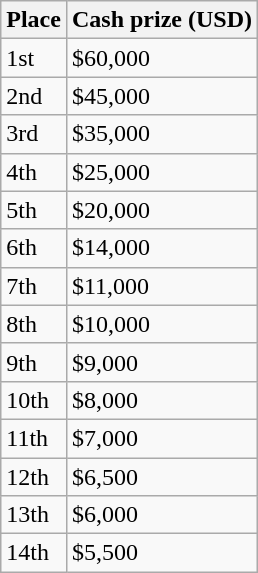<table class="wikitable">
<tr>
<th>Place</th>
<th>Cash prize (USD)</th>
</tr>
<tr>
<td>1st</td>
<td>$60,000</td>
</tr>
<tr>
<td>2nd</td>
<td>$45,000</td>
</tr>
<tr>
<td>3rd</td>
<td>$35,000</td>
</tr>
<tr>
<td>4th</td>
<td>$25,000</td>
</tr>
<tr>
<td>5th</td>
<td>$20,000</td>
</tr>
<tr>
<td>6th</td>
<td>$14,000</td>
</tr>
<tr>
<td>7th</td>
<td>$11,000</td>
</tr>
<tr>
<td>8th</td>
<td>$10,000</td>
</tr>
<tr>
<td>9th</td>
<td>$9,000</td>
</tr>
<tr>
<td>10th</td>
<td>$8,000</td>
</tr>
<tr>
<td>11th</td>
<td>$7,000</td>
</tr>
<tr>
<td>12th</td>
<td>$6,500</td>
</tr>
<tr>
<td>13th</td>
<td>$6,000</td>
</tr>
<tr>
<td>14th</td>
<td>$5,500</td>
</tr>
</table>
